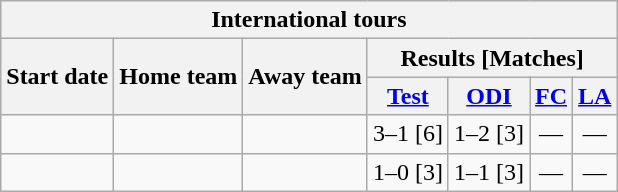<table class="wikitable">
<tr>
<th colspan="7">International tours</th>
</tr>
<tr>
<th rowspan="2">Start date</th>
<th rowspan="2">Home team</th>
<th rowspan="2">Away team</th>
<th colspan="4">Results [Matches]</th>
</tr>
<tr>
<th><a href='#'>Test</a></th>
<th><a href='#'>ODI</a></th>
<th><a href='#'>FC</a></th>
<th><a href='#'>LA</a></th>
</tr>
<tr>
<td><a href='#'></a></td>
<td></td>
<td></td>
<td>3–1 [6]</td>
<td>1–2 [3]</td>
<td ; style="text-align:center">—</td>
<td ; style="text-align:center">—</td>
</tr>
<tr>
<td><a href='#'></a></td>
<td></td>
<td></td>
<td>1–0 [3]</td>
<td>1–1 [3]</td>
<td ; style="text-align:center">—</td>
<td ; style="text-align:center">—</td>
</tr>
</table>
